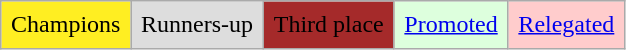<table class="wikitable">
<tr>
<td style="background-color:#FE2;padding:0.4em">Champions</td>
<td style="background-color:#DDD;padding:0.4em">Runners-up</td>
<td style="background-color:brown;padding:0.4em">Third place</td>
<td style="background-color:#DFD;padding:0.4em"><a href='#'>Promoted</a></td>
<td style="background-color:#FCC;padding:0.4em"><a href='#'>Relegated</a></td>
</tr>
</table>
